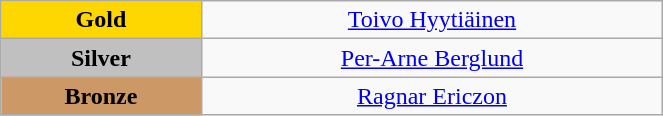<table class="wikitable" style="text-align:center; " width="35%">
<tr>
<td bgcolor="gold"><strong>Gold</strong></td>
<td><a href='#'>Toivo Hyytiäinen</a><br>  <small><em></em></small></td>
</tr>
<tr>
<td bgcolor="silver"><strong>Silver</strong></td>
<td><a href='#'>Per-Arne Berglund</a><br>  <small><em></em></small></td>
</tr>
<tr>
<td bgcolor="CC9966"><strong>Bronze</strong></td>
<td><a href='#'>Ragnar Ericzon</a><br>  <small><em></em></small></td>
</tr>
</table>
